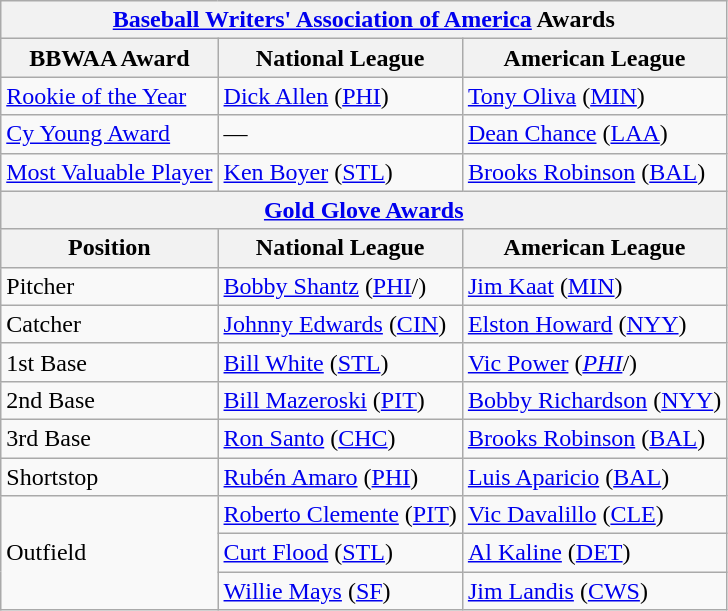<table class="wikitable">
<tr>
<th colspan="3"><a href='#'>Baseball Writers' Association of America</a> Awards</th>
</tr>
<tr>
<th>BBWAA Award</th>
<th>National League</th>
<th>American League</th>
</tr>
<tr>
<td><a href='#'>Rookie of the Year</a></td>
<td><a href='#'>Dick Allen</a> (<a href='#'>PHI</a>)</td>
<td><a href='#'>Tony Oliva</a> (<a href='#'>MIN</a>)</td>
</tr>
<tr>
<td><a href='#'>Cy Young Award</a></td>
<td>—</td>
<td><a href='#'>Dean Chance</a> (<a href='#'>LAA</a>)</td>
</tr>
<tr>
<td><a href='#'>Most Valuable Player</a></td>
<td><a href='#'>Ken Boyer</a> (<a href='#'>STL</a>)</td>
<td><a href='#'>Brooks Robinson</a> (<a href='#'>BAL</a>)</td>
</tr>
<tr>
<th colspan="3"><a href='#'>Gold Glove Awards</a></th>
</tr>
<tr>
<th>Position</th>
<th>National League</th>
<th>American League</th>
</tr>
<tr>
<td>Pitcher</td>
<td><a href='#'>Bobby Shantz</a> (<a href='#'>PHI</a>/)</td>
<td><a href='#'>Jim Kaat</a> (<a href='#'>MIN</a>)</td>
</tr>
<tr>
<td>Catcher</td>
<td><a href='#'>Johnny Edwards</a> (<a href='#'>CIN</a>)</td>
<td><a href='#'>Elston Howard</a> (<a href='#'>NYY</a>)</td>
</tr>
<tr>
<td>1st Base</td>
<td><a href='#'>Bill White</a> (<a href='#'>STL</a>)</td>
<td><a href='#'>Vic Power</a> (<em><a href='#'>PHI</a></em>/)</td>
</tr>
<tr>
<td>2nd Base</td>
<td><a href='#'>Bill Mazeroski</a> (<a href='#'>PIT</a>)</td>
<td><a href='#'>Bobby Richardson</a> (<a href='#'>NYY</a>)</td>
</tr>
<tr>
<td>3rd Base</td>
<td><a href='#'>Ron Santo</a> (<a href='#'>CHC</a>)</td>
<td><a href='#'>Brooks Robinson</a> (<a href='#'>BAL</a>)</td>
</tr>
<tr>
<td>Shortstop</td>
<td><a href='#'>Rubén Amaro</a> (<a href='#'>PHI</a>)</td>
<td><a href='#'>Luis Aparicio</a> (<a href='#'>BAL</a>)</td>
</tr>
<tr>
<td rowspan="3">Outfield</td>
<td><a href='#'>Roberto Clemente</a> (<a href='#'>PIT</a>)</td>
<td><a href='#'>Vic Davalillo</a> (<a href='#'>CLE</a>)</td>
</tr>
<tr>
<td><a href='#'>Curt Flood</a> (<a href='#'>STL</a>)</td>
<td><a href='#'>Al Kaline</a> (<a href='#'>DET</a>)</td>
</tr>
<tr>
<td><a href='#'>Willie Mays</a> (<a href='#'>SF</a>)</td>
<td><a href='#'>Jim Landis</a> (<a href='#'>CWS</a>)</td>
</tr>
</table>
